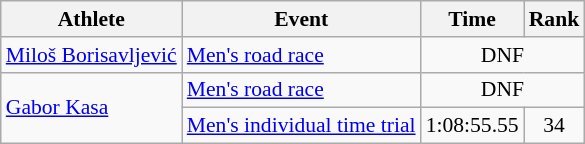<table class="wikitable" style="font-size:90%">
<tr>
<th>Athlete</th>
<th>Event</th>
<th>Time</th>
<th>Rank</th>
</tr>
<tr align=center>
<td align=left><a href='#'>Miloš Borisavljević</a></td>
<td align=left><a href='#'>Men's road race</a></td>
<td colspan=2>DNF</td>
</tr>
<tr align=center>
<td align=left rowspan=2><a href='#'>Gabor Kasa</a></td>
<td align=left><a href='#'>Men's road race</a></td>
<td colspan=2>DNF</td>
</tr>
<tr align=center>
<td align=left><a href='#'>Men's individual time trial</a></td>
<td>1:08:55.55</td>
<td>34</td>
</tr>
</table>
